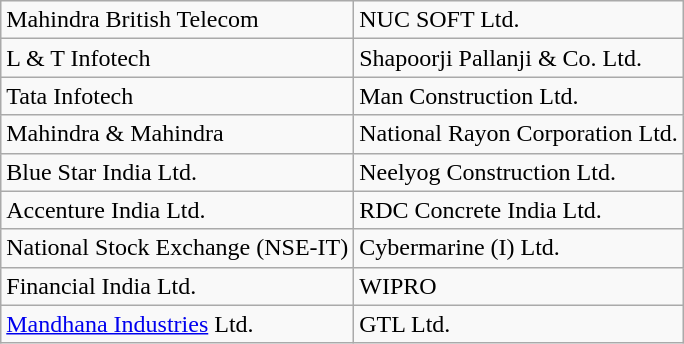<table class="wikitable">
<tr>
<td>Mahindra British Telecom</td>
<td>NUC SOFT Ltd.</td>
</tr>
<tr>
<td>L & T Infotech</td>
<td>Shapoorji Pallanji & Co. Ltd.</td>
</tr>
<tr>
<td>Tata Infotech</td>
<td>Man Construction Ltd.</td>
</tr>
<tr>
<td>Mahindra & Mahindra</td>
<td>National Rayon Corporation Ltd.</td>
</tr>
<tr>
<td>Blue Star India Ltd.</td>
<td>Neelyog Construction Ltd.</td>
</tr>
<tr>
<td>Accenture India Ltd.</td>
<td>RDC Concrete India Ltd.</td>
</tr>
<tr>
<td>National Stock Exchange (NSE-IT)</td>
<td>Cybermarine (I) Ltd.</td>
</tr>
<tr>
<td>Financial India Ltd.</td>
<td>WIPRO</td>
</tr>
<tr>
<td><a href='#'>Mandhana Industries</a> Ltd.</td>
<td>GTL Ltd.</td>
</tr>
</table>
